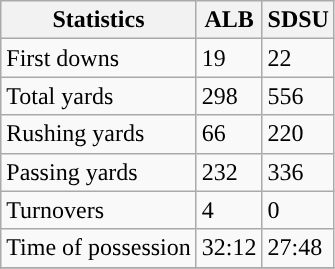<table class="wikitable">
<tr>
<th>Statistics</th>
<th>ALB</th>
<th>SDSU</th>
</tr>
<tr>
<td>First downs</td>
<td>19</td>
<td>22</td>
</tr>
<tr>
<td>Total yards</td>
<td>298</td>
<td>556</td>
</tr>
<tr>
<td>Rushing yards</td>
<td>66</td>
<td>220</td>
</tr>
<tr>
<td>Passing yards</td>
<td>232</td>
<td>336</td>
</tr>
<tr>
<td>Turnovers</td>
<td>4</td>
<td>0</td>
</tr>
<tr>
<td>Time of possession</td>
<td>32:12</td>
<td>27:48</td>
</tr>
<tr>
</tr>
</table>
